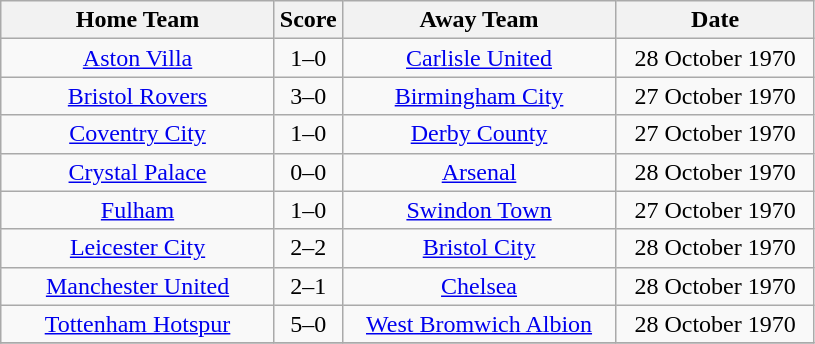<table class="wikitable" style="text-align:center;">
<tr>
<th width=175>Home Team</th>
<th width=20>Score</th>
<th width=175>Away Team</th>
<th width=125>Date</th>
</tr>
<tr>
<td><a href='#'>Aston Villa</a></td>
<td>1–0</td>
<td><a href='#'>Carlisle United</a></td>
<td>28 October 1970</td>
</tr>
<tr>
<td><a href='#'>Bristol Rovers</a></td>
<td>3–0</td>
<td><a href='#'>Birmingham City</a></td>
<td>27 October 1970</td>
</tr>
<tr>
<td><a href='#'>Coventry City</a></td>
<td>1–0</td>
<td><a href='#'>Derby County</a></td>
<td>27 October 1970</td>
</tr>
<tr>
<td><a href='#'>Crystal Palace</a></td>
<td>0–0</td>
<td><a href='#'>Arsenal</a></td>
<td>28 October 1970</td>
</tr>
<tr>
<td><a href='#'>Fulham</a></td>
<td>1–0</td>
<td><a href='#'>Swindon Town</a></td>
<td>27 October 1970</td>
</tr>
<tr>
<td><a href='#'>Leicester City</a></td>
<td>2–2</td>
<td><a href='#'>Bristol City</a></td>
<td>28 October 1970</td>
</tr>
<tr>
<td><a href='#'>Manchester United</a></td>
<td>2–1</td>
<td><a href='#'>Chelsea</a></td>
<td>28 October 1970</td>
</tr>
<tr>
<td><a href='#'>Tottenham Hotspur</a></td>
<td>5–0</td>
<td><a href='#'>West Bromwich Albion</a></td>
<td>28 October 1970</td>
</tr>
<tr>
</tr>
</table>
